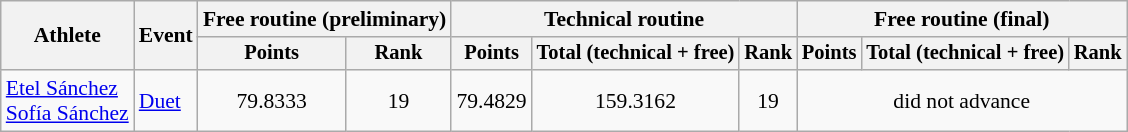<table class="wikitable" style="font-size:90%">
<tr>
<th rowspan="2">Athlete</th>
<th rowspan="2">Event</th>
<th colspan=2>Free routine (preliminary)</th>
<th colspan=3>Technical routine</th>
<th colspan=3>Free routine (final)</th>
</tr>
<tr style="font-size:95%">
<th>Points</th>
<th>Rank</th>
<th>Points</th>
<th>Total (technical + free)</th>
<th>Rank</th>
<th>Points</th>
<th>Total (technical + free)</th>
<th>Rank</th>
</tr>
<tr align=center>
<td align=left><a href='#'>Etel Sánchez</a><br><a href='#'>Sofía Sánchez</a></td>
<td align=left><a href='#'>Duet</a></td>
<td>79.8333</td>
<td>19</td>
<td>79.4829</td>
<td>159.3162</td>
<td>19</td>
<td colspan=3>did not advance</td>
</tr>
</table>
